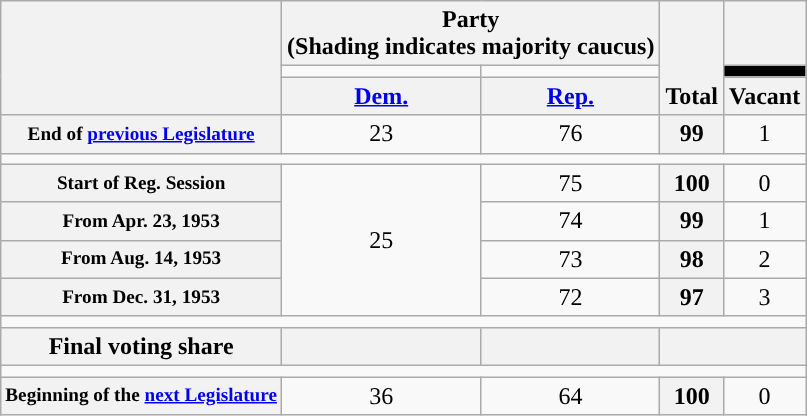<table class=wikitable style="text-align:center">
<tr style="vertical-align:bottom;">
<th rowspan=3></th>
<th colspan=2>Party <div>(Shading indicates majority caucus)</div></th>
<th rowspan=3>Total</th>
<th></th>
</tr>
<tr style="height:5px">
<td style="background-color:"></td>
<td style="background-color:"></td>
<td style="background:black;"></td>
</tr>
<tr>
<th><a href='#'>Dem.</a></th>
<th><a href='#'>Rep.</a></th>
<th>Vacant</th>
</tr>
<tr>
<th style="font-size:80%;">End of <a href='#'>previous Legislature</a></th>
<td>23</td>
<td>76</td>
<th>99</th>
<td>1</td>
</tr>
<tr>
<td colspan=5></td>
</tr>
<tr>
<th style="font-size:80%;">Start of Reg. Session</th>
<td rowspan="4">25</td>
<td>75</td>
<th>100</th>
<td>0</td>
</tr>
<tr>
<th style="font-size:80%;">From Apr. 23, 1953</th>
<td>74</td>
<th>99</th>
<td>1</td>
</tr>
<tr>
<th style="font-size:80%;">From Aug. 14, 1953</th>
<td>73</td>
<th>98</th>
<td>2</td>
</tr>
<tr>
<th style="font-size:80%;">From Dec. 31, 1953</th>
<td>72</td>
<th>97</th>
<td>3</td>
</tr>
<tr>
<td colspan=5></td>
</tr>
<tr>
<th>Final voting share</th>
<th></th>
<th></th>
<th colspan=2></th>
</tr>
<tr>
<td colspan=5></td>
</tr>
<tr>
<th style="font-size:80%;">Beginning of the <a href='#'>next Legislature</a></th>
<td>36</td>
<td>64</td>
<th>100</th>
<td>0</td>
</tr>
</table>
